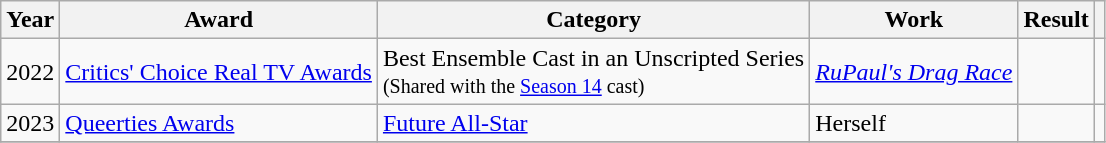<table class="wikitable">
<tr>
<th>Year</th>
<th>Award</th>
<th>Category</th>
<th>Work</th>
<th>Result</th>
<th></th>
</tr>
<tr>
<td>2022</td>
<td><a href='#'>Critics' Choice Real TV Awards</a></td>
<td>Best Ensemble Cast in an Unscripted Series<br><small>(Shared with the <a href='#'>Season 14</a> cast)</small></td>
<td><a href='#'><em>RuPaul's Drag Race</em></a></td>
<td></td>
<td style="text-align:center"></td>
</tr>
<tr>
<td>2023</td>
<td><a href='#'>Queerties Awards</a></td>
<td><a href='#'>Future All-Star</a></td>
<td>Herself</td>
<td></td>
<td style="text-align:center"></td>
</tr>
<tr>
</tr>
</table>
